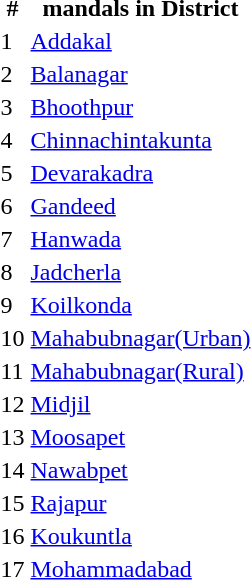<table wiki table>
<tr>
<th>#</th>
<th>mandals in District</th>
</tr>
<tr>
<td>1</td>
<td><a href='#'>Addakal</a></td>
</tr>
<tr>
<td>2</td>
<td><a href='#'>Balanagar</a></td>
</tr>
<tr>
<td>3</td>
<td><a href='#'>Bhoothpur</a></td>
</tr>
<tr>
<td>4</td>
<td><a href='#'>Chinnachintakunta</a></td>
</tr>
<tr>
<td>5</td>
<td><a href='#'>Devarakadra</a></td>
</tr>
<tr>
<td>6</td>
<td><a href='#'>Gandeed</a></td>
</tr>
<tr>
<td>7</td>
<td><a href='#'>Hanwada</a></td>
</tr>
<tr>
<td>8</td>
<td><a href='#'>Jadcherla</a></td>
</tr>
<tr>
<td>9</td>
<td><a href='#'>Koilkonda</a></td>
</tr>
<tr>
<td>10</td>
<td><a href='#'>Mahabubnagar(Urban)</a></td>
</tr>
<tr>
<td>11</td>
<td><a href='#'>Mahabubnagar(Rural)</a></td>
</tr>
<tr>
<td>12</td>
<td><a href='#'>Midjil</a></td>
</tr>
<tr>
<td>13</td>
<td><a href='#'>Moosapet</a></td>
</tr>
<tr>
<td>14</td>
<td><a href='#'>Nawabpet</a></td>
</tr>
<tr>
<td>15</td>
<td><a href='#'>Rajapur</a></td>
</tr>
<tr>
<td>16</td>
<td><a href='#'>Koukuntla</a></td>
</tr>
<tr>
<td>17</td>
<td><a href='#'>Mohammadabad</a></td>
</tr>
</table>
